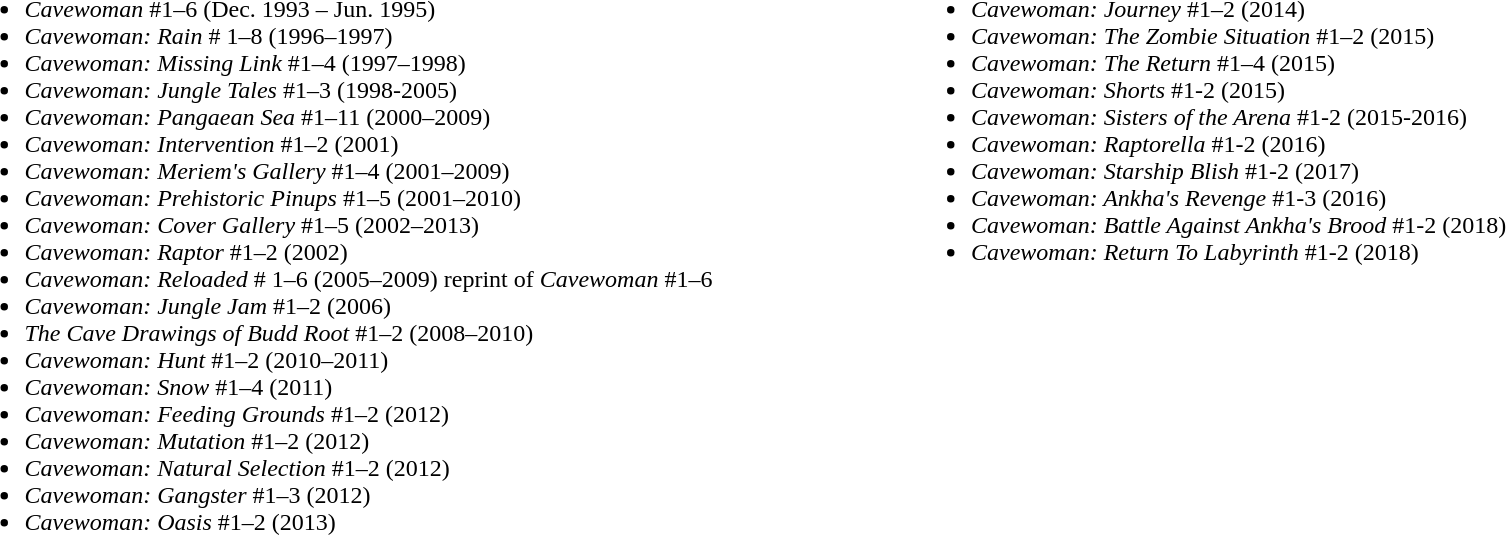<table width="100%">
<tr valign ="top">
<td width=50%><br><ul><li><em>Cavewoman</em> #1–6 (Dec. 1993 – Jun. 1995)</li><li><em>Cavewoman: Rain</em> # 1–8 (1996–1997)</li><li><em>Cavewoman: Missing Link</em> #1–4 (1997–1998)</li><li><em>Cavewoman: Jungle Tales</em> #1–3 (1998-2005)</li><li><em>Cavewoman: Pangaean Sea</em> #1–11 (2000–2009)</li><li><em>Cavewoman: Intervention</em> #1–2 (2001)</li><li><em>Cavewoman: Meriem's Gallery</em> #1–4 (2001–2009)</li><li><em>Cavewoman: Prehistoric Pinups</em> #1–5 (2001–2010)</li><li><em>Cavewoman: Cover Gallery</em> #1–5 (2002–2013)</li><li><em>Cavewoman: Raptor</em> #1–2 (2002)</li><li><em>Cavewoman: Reloaded</em> # 1–6 (2005–2009) reprint of <em>Cavewoman</em> #1–6</li><li><em>Cavewoman: Jungle Jam</em> #1–2 (2006)</li><li><em>The Cave Drawings of Budd Root</em> #1–2 (2008–2010)</li><li><em>Cavewoman: Hunt</em> #1–2 (2010–2011)</li><li><em>Cavewoman: Snow</em> #1–4 (2011)</li><li><em>Cavewoman: Feeding Grounds</em> #1–2 (2012)</li><li><em>Cavewoman: Mutation</em> #1–2 (2012)</li><li><em>Cavewoman: Natural Selection</em> #1–2 (2012)</li><li><em>Cavewoman: Gangster</em> #1–3 (2012)</li><li><em>Cavewoman: Oasis</em> #1–2 (2013)</li></ul></td>
<td width=50%><br><ul><li><em>Cavewoman: Journey</em> #1–2 (2014)</li><li><em>Cavewoman: The Zombie Situation</em> #1–2 (2015)</li><li><em>Cavewoman: The Return</em> #1–4 (2015)</li><li><em>Cavewoman: Shorts</em> #1-2 (2015)</li><li><em>Cavewoman: Sisters of the Arena</em> #1-2 (2015-2016)</li><li><em>Cavewoman: Raptorella</em> #1-2 (2016)</li><li><em>Cavewoman: Starship Blish</em> #1-2 (2017)</li><li><em>Cavewoman: Ankha's Revenge</em> #1-3 (2016)</li><li><em>Cavewoman: Battle Against Ankha's Brood</em> #1-2 (2018)</li><li><em>Cavewoman: Return To Labyrinth</em> #1-2 (2018)</li></ul></td>
</tr>
</table>
